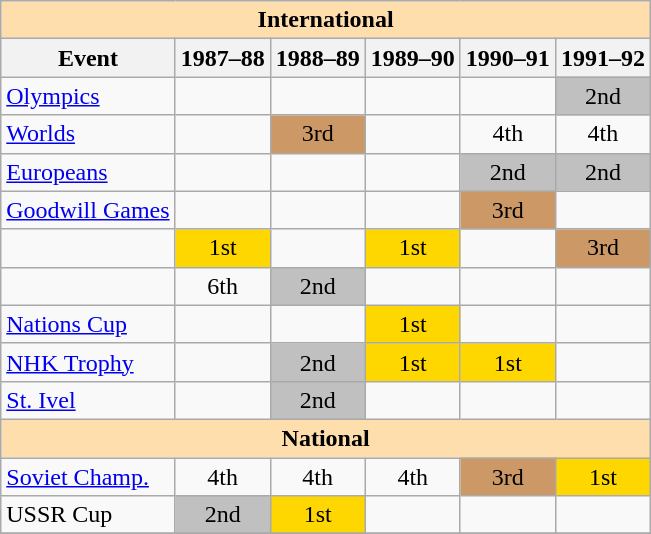<table class="wikitable" style="text-align:center">
<tr>
<th style="background-color: #ffdead; " colspan=6 align=center><strong>International</strong></th>
</tr>
<tr>
<th>Event</th>
<th>1987–88</th>
<th>1988–89</th>
<th>1989–90</th>
<th>1990–91</th>
<th>1991–92</th>
</tr>
<tr>
<td align=left><a href='#'>Olympics</a></td>
<td></td>
<td></td>
<td></td>
<td></td>
<td bgcolor=silver>2nd</td>
</tr>
<tr>
<td align=left><a href='#'>Worlds</a></td>
<td></td>
<td bgcolor=cc9966>3rd</td>
<td></td>
<td>4th</td>
<td>4th</td>
</tr>
<tr>
<td align=left><a href='#'>Europeans</a></td>
<td></td>
<td></td>
<td></td>
<td bgcolor=silver>2nd</td>
<td bgcolor=silver>2nd</td>
</tr>
<tr>
<td align=left><a href='#'>Goodwill Games</a></td>
<td></td>
<td></td>
<td></td>
<td bgcolor=cc9966>3rd</td>
<td></td>
</tr>
<tr>
<td align=left><a href='#'></a></td>
<td bgcolor=gold>1st</td>
<td></td>
<td bgcolor=gold>1st</td>
<td></td>
<td bgcolor=cc9966>3rd</td>
</tr>
<tr>
<td align=left><a href='#'></a></td>
<td>6th</td>
<td bgcolor=silver>2nd</td>
<td></td>
<td></td>
<td></td>
</tr>
<tr>
<td align=left><a href='#'>Nations Cup</a></td>
<td></td>
<td></td>
<td bgcolor=gold>1st</td>
<td></td>
<td></td>
</tr>
<tr>
<td align=left><a href='#'>NHK Trophy</a></td>
<td></td>
<td bgcolor=silver>2nd</td>
<td bgcolor=gold>1st</td>
<td bgcolor=gold>1st</td>
<td></td>
</tr>
<tr>
<td align=left><a href='#'>St. Ivel</a></td>
<td></td>
<td bgcolor=silver>2nd</td>
<td></td>
<td></td>
<td></td>
</tr>
<tr>
<th style="background-color: #ffdead; " colspan=6 align=center><strong>National</strong></th>
</tr>
<tr>
<td align=left><a href='#'>Soviet Champ.</a></td>
<td>4th</td>
<td>4th</td>
<td>4th</td>
<td bgcolor=cc9966>3rd</td>
<td bgcolor=gold>1st</td>
</tr>
<tr>
<td align=left>USSR Cup</td>
<td bgcolor=silver>2nd</td>
<td bgcolor=gold>1st</td>
<td></td>
<td></td>
<td></td>
</tr>
<tr>
</tr>
</table>
